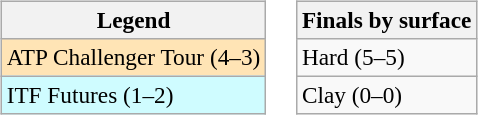<table>
<tr valign=top>
<td><br><table class="wikitable" style=font-size:97%>
<tr>
<th>Legend</th>
</tr>
<tr style="background:moccasin;">
<td>ATP Challenger Tour (4–3)</td>
</tr>
<tr style="background:#cffcff;">
<td>ITF Futures (1–2)</td>
</tr>
</table>
</td>
<td><br><table class="wikitable" style=font-size:97%>
<tr>
<th>Finals by surface</th>
</tr>
<tr>
<td>Hard (5–5)</td>
</tr>
<tr>
<td>Clay (0–0)</td>
</tr>
</table>
</td>
</tr>
</table>
